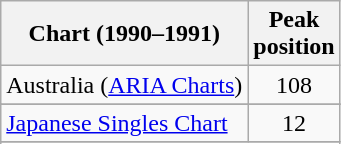<table class="wikitable sortable">
<tr>
<th>Chart (1990–1991)</th>
<th>Peak<br>position</th>
</tr>
<tr>
<td>Australia (<a href='#'>ARIA Charts</a>)</td>
<td align="center">108</td>
</tr>
<tr>
</tr>
<tr>
<td><a href='#'>Japanese Singles Chart</a></td>
<td align="center">12</td>
</tr>
<tr>
</tr>
<tr>
</tr>
</table>
